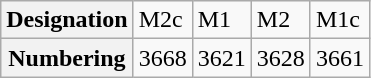<table class="wikitable">
<tr>
<th>Designation</th>
<td>M2c</td>
<td>M1</td>
<td>M2</td>
<td>M1c</td>
</tr>
<tr>
<th>Numbering</th>
<td>3668</td>
<td>3621</td>
<td>3628</td>
<td>3661</td>
</tr>
</table>
